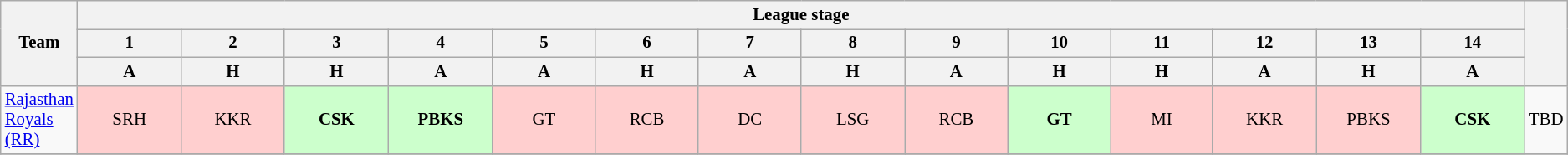<table class="wikitable plainrowheaders" style="font-size:87%; text-align:center;">
<tr>
<th rowspan="3">Team</th>
<th colspan="14">League stage</th>
<th rowspan="3"></th>
</tr>
<tr>
<th style="width: 7%;">1</th>
<th style="width: 7%;">2</th>
<th style="width: 7%;">3</th>
<th style="width: 7%;">4</th>
<th style="width: 7%;">5</th>
<th style="width: 7%;">6</th>
<th style="width: 7%;">7</th>
<th style="width: 7%;">8</th>
<th style="width: 7%;">9</th>
<th style="width: 7%;">10</th>
<th style="width: 7%;">11</th>
<th style="width: 7%;">12</th>
<th style="width: 7%;">13</th>
<th style="width: 7%;">14</th>
</tr>
<tr>
<th>A</th>
<th>H</th>
<th>H</th>
<th>A</th>
<th>A</th>
<th>H</th>
<th>A</th>
<th>H</th>
<th>A</th>
<th>H</th>
<th>H</th>
<th>A</th>
<th>H</th>
<th>A</th>
</tr>
<tr>
<td align="left"><a href='#'> Rajasthan Royals (RR)</a></td>
<td style="background-color:#FFCFCF;">SRH<br></td>
<td style="background-color:#FFCFCF;">KKR<br></td>
<td style="background-color:#cfc;"><strong>CSK<br></strong></td>
<td style="background-color:#cfc;"><strong>PBKS<br></strong></td>
<td style="background-color:#FFCFCF;">GT<br></td>
<td style="background-color:#FFCFCF;">RCB<br></td>
<td style="background-color:#FFCFCF;">DC<br></td>
<td style="background-color:#FFCFCF;">LSG<br></td>
<td style="background-color:#FFCFCF;">RCB<br></td>
<td style="background-color:#cfc;"><strong>GT<br></strong></td>
<td style="background-color:#FFCFCF;">MI<br></td>
<td style="background-color:#FFCFCF;">KKR<br></td>
<td style="background-color:#FFCFCF;">PBKS<br></td>
<td style="background-color:#cfc;"><strong>CSK<br></strong></td>
<td>TBD</td>
</tr>
<tr>
</tr>
</table>
